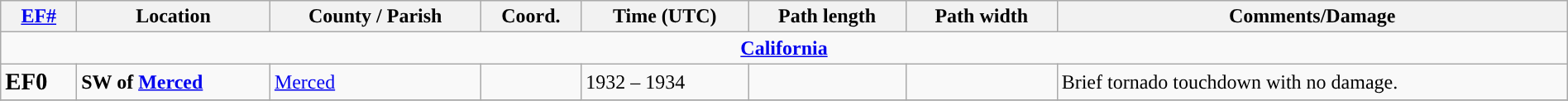<table class="wikitable collapsible" width="100%">
<tr>
<th scope="col"><a href='#'>EF#</a></th>
<th scope="col">Location</th>
<th>County / Parish</th>
<th scope="col">Coord.</th>
<th scope="col">Time (UTC)</th>
<th scope="col">Path length</th>
<th scope="col">Path width</th>
<th scope="col">Comments/Damage</th>
</tr>
<tr>
<td colspan="8" align=center><strong><a href='#'>California</a></strong></td>
</tr>
<tr>
<td><big><strong>EF0</strong></big></td>
<td><strong>SW of <a href='#'>Merced</a></strong></td>
<td><a href='#'>Merced</a></td>
<td></td>
<td>1932 – 1934</td>
<td></td>
<td></td>
<td>Brief tornado touchdown with no damage.</td>
</tr>
<tr>
</tr>
</table>
